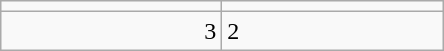<table class="wikitable">
<tr>
<td align=center width=140></td>
<td align=center width=140></td>
</tr>
<tr>
<td align=right>3</td>
<td>2</td>
</tr>
</table>
